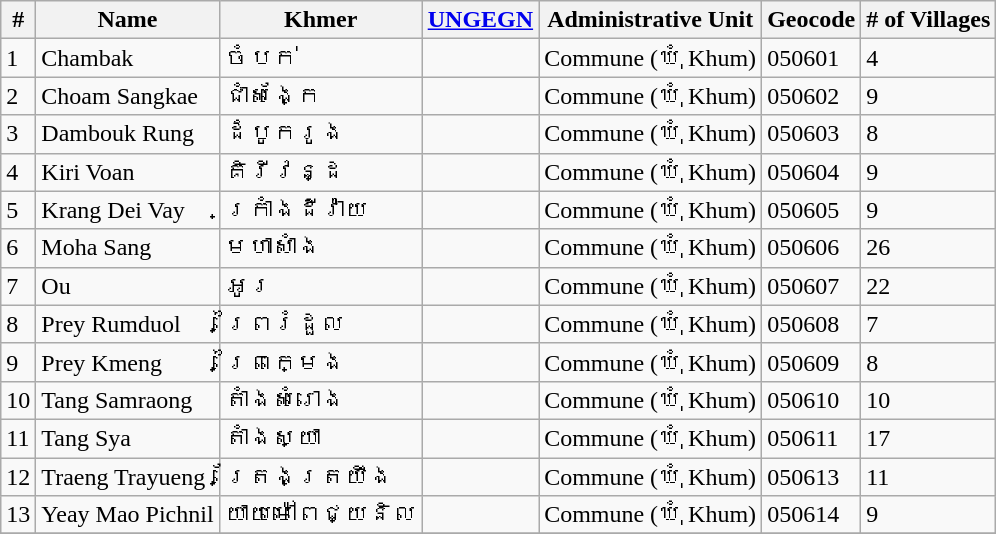<table class="wikitable sortable">
<tr>
<th>#</th>
<th>Name</th>
<th>Khmer</th>
<th><a href='#'>UNGEGN</a></th>
<th>Administrative Unit</th>
<th>Geocode</th>
<th># of Villages</th>
</tr>
<tr>
<td>1</td>
<td>Chambak</td>
<td>ចំបក់</td>
<td></td>
<td>Commune (ឃុំ Khum)</td>
<td>050601</td>
<td>4</td>
</tr>
<tr>
<td>2</td>
<td>Choam Sangkae</td>
<td>ជាំសង្កែ</td>
<td></td>
<td>Commune (ឃុំ Khum)</td>
<td>050602</td>
<td>9</td>
</tr>
<tr>
<td>3</td>
<td>Dambouk Rung</td>
<td>ដំបូករូង</td>
<td></td>
<td>Commune (ឃុំ Khum)</td>
<td>050603</td>
<td>8</td>
</tr>
<tr>
<td>4</td>
<td>Kiri Voan</td>
<td>គិរីវន្ដ</td>
<td></td>
<td>Commune (ឃុំ Khum)</td>
<td>050604</td>
<td>9</td>
</tr>
<tr>
<td>5</td>
<td>Krang Dei Vay</td>
<td>ក្រាំងដីវ៉ាយ</td>
<td></td>
<td>Commune (ឃុំ Khum)</td>
<td>050605</td>
<td>9</td>
</tr>
<tr>
<td>6</td>
<td>Moha Sang</td>
<td>មហាសាំង</td>
<td></td>
<td>Commune (ឃុំ Khum)</td>
<td>050606</td>
<td>26</td>
</tr>
<tr>
<td>7</td>
<td>Ou</td>
<td>អូរ</td>
<td></td>
<td>Commune (ឃុំ Khum)</td>
<td>050607</td>
<td>22</td>
</tr>
<tr>
<td>8</td>
<td>Prey Rumduol</td>
<td>ព្រៃរំដួល</td>
<td></td>
<td>Commune (ឃុំ Khum)</td>
<td>050608</td>
<td>7</td>
</tr>
<tr>
<td>9</td>
<td>Prey Kmeng</td>
<td>ព្រៃក្មេង</td>
<td></td>
<td>Commune (ឃុំ Khum)</td>
<td>050609</td>
<td>8</td>
</tr>
<tr>
<td>10</td>
<td>Tang Samraong</td>
<td>តាំងសំរោង</td>
<td></td>
<td>Commune (ឃុំ Khum)</td>
<td>050610</td>
<td>10</td>
</tr>
<tr>
<td>11</td>
<td>Tang Sya</td>
<td>តាំងស្យា</td>
<td></td>
<td>Commune (ឃុំ Khum)</td>
<td>050611</td>
<td>17</td>
</tr>
<tr>
<td>12</td>
<td>Traeng Trayueng</td>
<td>ត្រែងត្រយឹង</td>
<td></td>
<td>Commune (ឃុំ Khum)</td>
<td>050613</td>
<td>11</td>
</tr>
<tr>
<td>13</td>
<td>Yeay Mao Pichnil</td>
<td>យាយម៉ៅពេជ្យនិល</td>
<td></td>
<td>Commune (ឃុំ Khum)</td>
<td>050614</td>
<td>9</td>
</tr>
<tr>
</tr>
</table>
